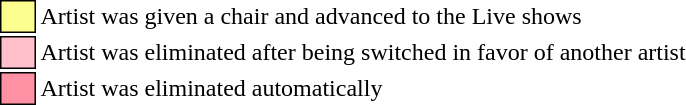<table class="toccolours" style="font-size:100%">
<tr>
<td style="background:#FCFD8F; border:1px solid black">     </td>
<td>Artist was given a chair and advanced to the Live shows</td>
</tr>
<tr>
<td style="background:pink; border:1px solid black">     </td>
<td>Artist was eliminated after being switched in favor of another artist</td>
</tr>
<tr>
<td style="background:#FF91A4; border:1px solid black">     </td>
<td>Artist was eliminated automatically</td>
</tr>
</table>
